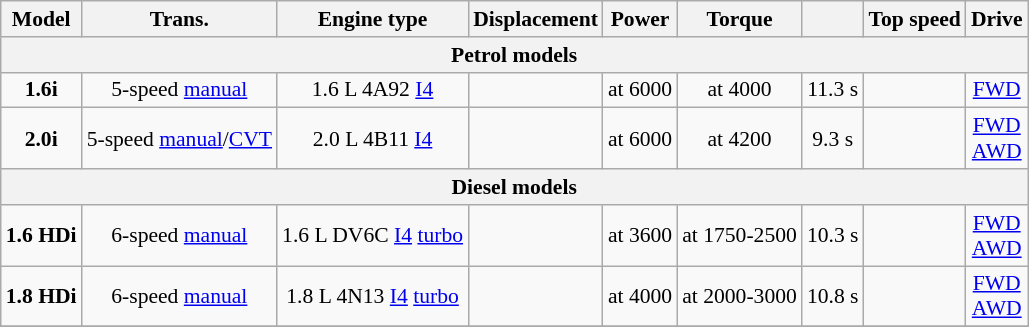<table class="wikitable collapsible" style="text-align:center; font-size:90%;">
<tr>
<th>Model</th>
<th>Trans.</th>
<th>Engine type</th>
<th>Displacement</th>
<th>Power</th>
<th>Torque</th>
<th></th>
<th>Top speed</th>
<th>Drive</th>
</tr>
<tr>
<th colspan=9>Petrol models</th>
</tr>
<tr>
<td><strong>1.6i</strong></td>
<td>5-speed <a href='#'>manual</a></td>
<td>1.6 L 4A92 <a href='#'>I4</a></td>
<td></td>
<td> at 6000</td>
<td> at 4000</td>
<td>11.3 s</td>
<td></td>
<td><a href='#'>FWD</a></td>
</tr>
<tr>
<td><strong>2.0i</strong></td>
<td>5-speed <a href='#'>manual</a>/<a href='#'>CVT</a></td>
<td>2.0 L 4B11 <a href='#'>I4</a></td>
<td></td>
<td> at 6000</td>
<td> at 4200</td>
<td>9.3 s</td>
<td></td>
<td><a href='#'>FWD</a><br><a href='#'>AWD</a></td>
</tr>
<tr>
<th colspan=9>Diesel models</th>
</tr>
<tr>
<td><strong>1.6 HDi</strong></td>
<td>6-speed <a href='#'>manual</a></td>
<td>1.6 L DV6C <a href='#'>I4</a> <a href='#'>turbo</a></td>
<td></td>
<td> at 3600</td>
<td> at 1750-2500</td>
<td>10.3 s</td>
<td></td>
<td><a href='#'>FWD</a><br><a href='#'>AWD</a></td>
</tr>
<tr>
<td><strong>1.8 HDi</strong></td>
<td>6-speed <a href='#'>manual</a></td>
<td>1.8 L 4N13 <a href='#'>I4</a> <a href='#'>turbo</a></td>
<td></td>
<td> at 4000</td>
<td> at 2000-3000</td>
<td>10.8 s</td>
<td></td>
<td><a href='#'>FWD</a><br><a href='#'>AWD</a></td>
</tr>
<tr>
</tr>
</table>
